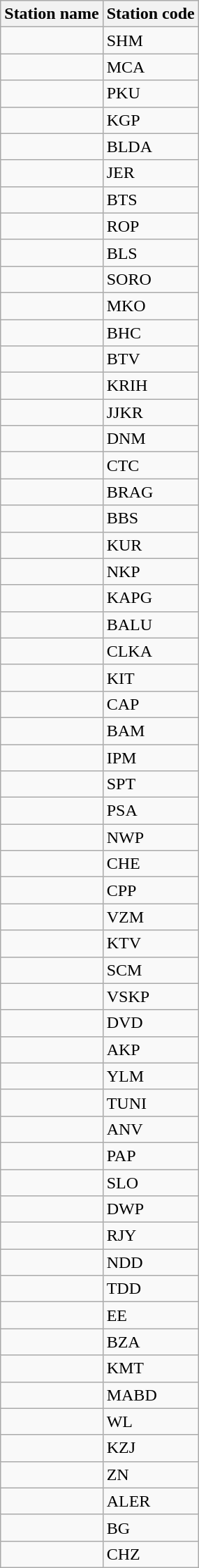<table class="wikitable">
<tr>
<th>Station name</th>
<th>Station code</th>
</tr>
<tr>
<td></td>
<td>SHM</td>
</tr>
<tr>
<td></td>
<td>MCA</td>
</tr>
<tr>
<td></td>
<td>PKU</td>
</tr>
<tr>
<td></td>
<td>KGP</td>
</tr>
<tr>
<td></td>
<td>BLDA</td>
</tr>
<tr>
<td></td>
<td>JER</td>
</tr>
<tr>
<td></td>
<td>BTS</td>
</tr>
<tr>
<td></td>
<td>ROP</td>
</tr>
<tr>
<td></td>
<td>BLS</td>
</tr>
<tr>
<td></td>
<td>SORO</td>
</tr>
<tr>
<td></td>
<td>MKO</td>
</tr>
<tr>
<td></td>
<td>BHC</td>
</tr>
<tr>
<td></td>
<td>BTV</td>
</tr>
<tr>
<td></td>
<td>KRIH</td>
</tr>
<tr>
<td></td>
<td>JJKR</td>
</tr>
<tr>
<td></td>
<td>DNM</td>
</tr>
<tr>
<td></td>
<td>CTC</td>
</tr>
<tr>
<td></td>
<td>BRAG</td>
</tr>
<tr>
<td></td>
<td>BBS</td>
</tr>
<tr>
<td></td>
<td>KUR</td>
</tr>
<tr>
<td></td>
<td>NKP</td>
</tr>
<tr>
<td></td>
<td>KAPG</td>
</tr>
<tr>
<td></td>
<td>BALU</td>
</tr>
<tr>
<td></td>
<td>CLKA</td>
</tr>
<tr>
<td></td>
<td>KIT</td>
</tr>
<tr>
<td></td>
<td>CAP</td>
</tr>
<tr>
<td></td>
<td>BAM</td>
</tr>
<tr>
<td></td>
<td>IPM</td>
</tr>
<tr>
<td></td>
<td>SPT</td>
</tr>
<tr>
<td></td>
<td>PSA</td>
</tr>
<tr>
<td></td>
<td>NWP</td>
</tr>
<tr>
<td></td>
<td>CHE</td>
</tr>
<tr>
<td></td>
<td>CPP</td>
</tr>
<tr>
<td></td>
<td>VZM</td>
</tr>
<tr>
<td></td>
<td>KTV</td>
</tr>
<tr>
<td></td>
<td>SCM</td>
</tr>
<tr>
<td></td>
<td>VSKP</td>
</tr>
<tr>
<td></td>
<td>DVD</td>
</tr>
<tr>
<td></td>
<td>AKP</td>
</tr>
<tr>
<td></td>
<td>YLM</td>
</tr>
<tr>
<td></td>
<td>TUNI</td>
</tr>
<tr>
<td></td>
<td>ANV</td>
</tr>
<tr>
<td></td>
<td>PAP</td>
</tr>
<tr>
<td></td>
<td>SLO</td>
</tr>
<tr>
<td></td>
<td>DWP</td>
</tr>
<tr>
<td></td>
<td>RJY</td>
</tr>
<tr>
<td></td>
<td>NDD</td>
</tr>
<tr>
<td></td>
<td>TDD</td>
</tr>
<tr>
<td></td>
<td>EE</td>
</tr>
<tr>
<td></td>
<td>BZA</td>
</tr>
<tr>
<td></td>
<td>KMT</td>
</tr>
<tr>
<td></td>
<td>MABD</td>
</tr>
<tr>
<td></td>
<td>WL</td>
</tr>
<tr>
<td></td>
<td>KZJ</td>
</tr>
<tr>
<td></td>
<td>ZN</td>
</tr>
<tr>
<td></td>
<td>ALER</td>
</tr>
<tr>
<td></td>
<td>BG</td>
</tr>
<tr>
<td></td>
<td>CHZ</td>
</tr>
</table>
